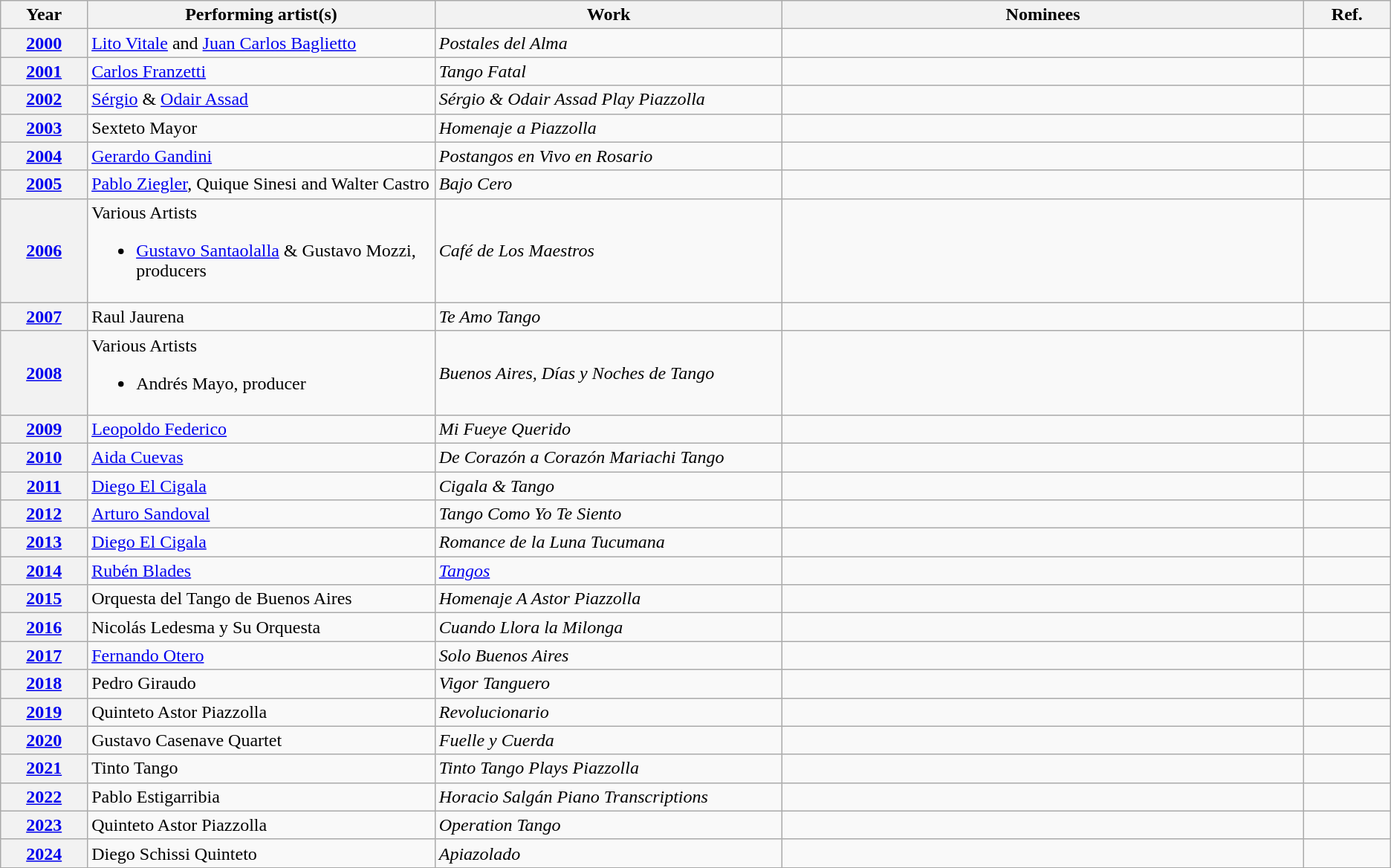<table class="wikitable plainrowheaders sortable">
<tr>
<th scope="col" width="5%">Year</th>
<th scope="col" width="20%">Performing artist(s)</th>
<th scope="col" width="20%">Work</th>
<th scope="col" class="unsortable" width="30%">Nominees</th>
<th scope="col" class="unsortable" width="5%">Ref.</th>
</tr>
<tr>
<th style="text-align:center;"><a href='#'>2000</a></th>
<td><a href='#'>Lito Vitale</a> and <a href='#'>Juan Carlos Baglietto</a></td>
<td><em>Postales del Alma</em></td>
<td></td>
<td></td>
</tr>
<tr>
<th style="text-align:center;"><a href='#'>2001</a></th>
<td><a href='#'>Carlos Franzetti</a></td>
<td><em>Tango Fatal</em></td>
<td></td>
<td></td>
</tr>
<tr>
<th style="text-align:center;"><a href='#'>2002</a></th>
<td><a href='#'>Sérgio</a> & <a href='#'>Odair Assad</a></td>
<td><em>Sérgio & Odair Assad Play Piazzolla</em></td>
<td></td>
<td></td>
</tr>
<tr>
<th style="text-align:center;"><a href='#'>2003</a></th>
<td>Sexteto Mayor</td>
<td><em>Homenaje a Piazzolla</em></td>
<td></td>
<td></td>
</tr>
<tr>
<th style="text-align:center;"><a href='#'>2004</a></th>
<td><a href='#'>Gerardo Gandini</a></td>
<td><em>Postangos en Vivo en Rosario</em></td>
<td></td>
<td></td>
</tr>
<tr>
<th style="text-align:center;"><a href='#'>2005</a></th>
<td><a href='#'>Pablo Ziegler</a>, Quique Sinesi and Walter Castro</td>
<td><em>Bajo Cero</em></td>
<td></td>
<td></td>
</tr>
<tr>
<th style="text-align:center;"><a href='#'>2006</a></th>
<td>Various Artists<br><ul><li><a href='#'>Gustavo Santaolalla</a> & Gustavo Mozzi, producers</li></ul></td>
<td><em>Café de Los Maestros</em></td>
<td></td>
<td></td>
</tr>
<tr>
<th style="text-align:center;"><a href='#'>2007</a></th>
<td>Raul Jaurena</td>
<td><em>Te Amo Tango</em></td>
<td></td>
<td></td>
</tr>
<tr>
<th style="text-align:center;"><a href='#'>2008</a></th>
<td>Various Artists<br><ul><li>Andrés Mayo, producer</li></ul></td>
<td><em>Buenos Aires, Días y Noches de Tango</em></td>
<td></td>
<td></td>
</tr>
<tr>
<th style="text-align:center;"><a href='#'>2009</a></th>
<td><a href='#'>Leopoldo Federico</a></td>
<td><em>Mi Fueye Querido</em></td>
<td></td>
<td></td>
</tr>
<tr>
<th style="text-align:center;"><a href='#'>2010</a></th>
<td><a href='#'>Aida Cuevas</a></td>
<td><em>De Corazón a Corazón Mariachi Tango</em></td>
<td></td>
<td></td>
</tr>
<tr>
<th style="text-align:center;"><a href='#'>2011</a></th>
<td><a href='#'>Diego El Cigala</a></td>
<td><em>Cigala & Tango</em></td>
<td></td>
<td></td>
</tr>
<tr>
<th style="text-align:center;"><a href='#'>2012</a></th>
<td><a href='#'>Arturo Sandoval</a></td>
<td><em>Tango Como Yo Te Siento</em></td>
<td></td>
<td></td>
</tr>
<tr>
<th style="text-align:center;"><a href='#'>2013</a></th>
<td><a href='#'>Diego El Cigala</a></td>
<td><em>Romance de la Luna Tucumana</em></td>
<td></td>
<td></td>
</tr>
<tr>
<th style="text-align:center;"><a href='#'>2014</a></th>
<td><a href='#'>Rubén Blades</a></td>
<td><em><a href='#'>Tangos</a></em></td>
<td></td>
<td></td>
</tr>
<tr>
<th style="text-align:center;"><a href='#'>2015</a></th>
<td>Orquesta del Tango de Buenos Aires</td>
<td><em>Homenaje A Astor Piazzolla</em></td>
<td></td>
<td></td>
</tr>
<tr>
<th style="text-align:center;"><a href='#'>2016</a></th>
<td>Nicolás Ledesma y Su Orquesta</td>
<td><em>Cuando Llora la Milonga</em></td>
<td></td>
<td></td>
</tr>
<tr>
<th style="text-align:center;"><a href='#'>2017</a></th>
<td><a href='#'>Fernando Otero</a></td>
<td><em>Solo Buenos Aires</em></td>
<td></td>
<td></td>
</tr>
<tr>
<th style="text-align:center;"><a href='#'>2018</a></th>
<td>Pedro Giraudo</td>
<td><em>Vigor Tanguero</em></td>
<td></td>
<td></td>
</tr>
<tr>
<th style="text-align:center;"><a href='#'>2019</a></th>
<td>Quinteto Astor Piazzolla</td>
<td><em>Revolucionario</em></td>
<td></td>
<td></td>
</tr>
<tr>
<th style="text-align:center;"><a href='#'>2020</a></th>
<td>Gustavo Casenave Quartet</td>
<td><em>Fuelle y Cuerda</em></td>
<td></td>
<td></td>
</tr>
<tr>
<th style="text-align:center;"><a href='#'>2021</a></th>
<td>Tinto Tango</td>
<td><em>Tinto Tango Plays Piazzolla</em></td>
<td></td>
<td></td>
</tr>
<tr>
<th style="text-align:center;" scope="row"><a href='#'><strong>2022</strong></a></th>
<td>Pablo Estigarribia</td>
<td><em>Horacio Salgán Piano Transcriptions</em></td>
<td></td>
<td></td>
</tr>
<tr>
<th style="text-align:center;" scope="row"><a href='#'><strong>2023</strong></a></th>
<td>Quinteto Astor Piazzolla</td>
<td><em>Operation Tango</em></td>
<td></td>
<td style="text-align:center;"></td>
</tr>
<tr>
<th style="text-align:center;" scope="row"><a href='#'><strong>2024</strong></a></th>
<td>Diego Schissi Quinteto</td>
<td><em>Apiazolado</em></td>
<td></td>
<td align="center"></td>
</tr>
<tr>
</tr>
</table>
